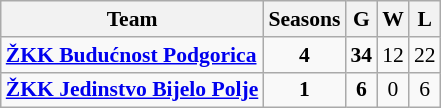<table class="wikitable" style="font-size:90%; text-align:center;">
<tr>
<th>Team</th>
<th>Seasons</th>
<th>G</th>
<th>W</th>
<th>L</th>
</tr>
<tr>
<td style="text-align:left;"><strong><a href='#'>ŽKK Budućnost Podgorica</a></strong></td>
<td><strong>4</strong></td>
<td><strong>34</strong></td>
<td>12</td>
<td>22</td>
</tr>
<tr>
<td style="text-align:left;"><strong><a href='#'>ŽKK Jedinstvo Bijelo Polje</a></strong></td>
<td><strong>1</strong></td>
<td><strong>6</strong></td>
<td>0</td>
<td>6</td>
</tr>
</table>
